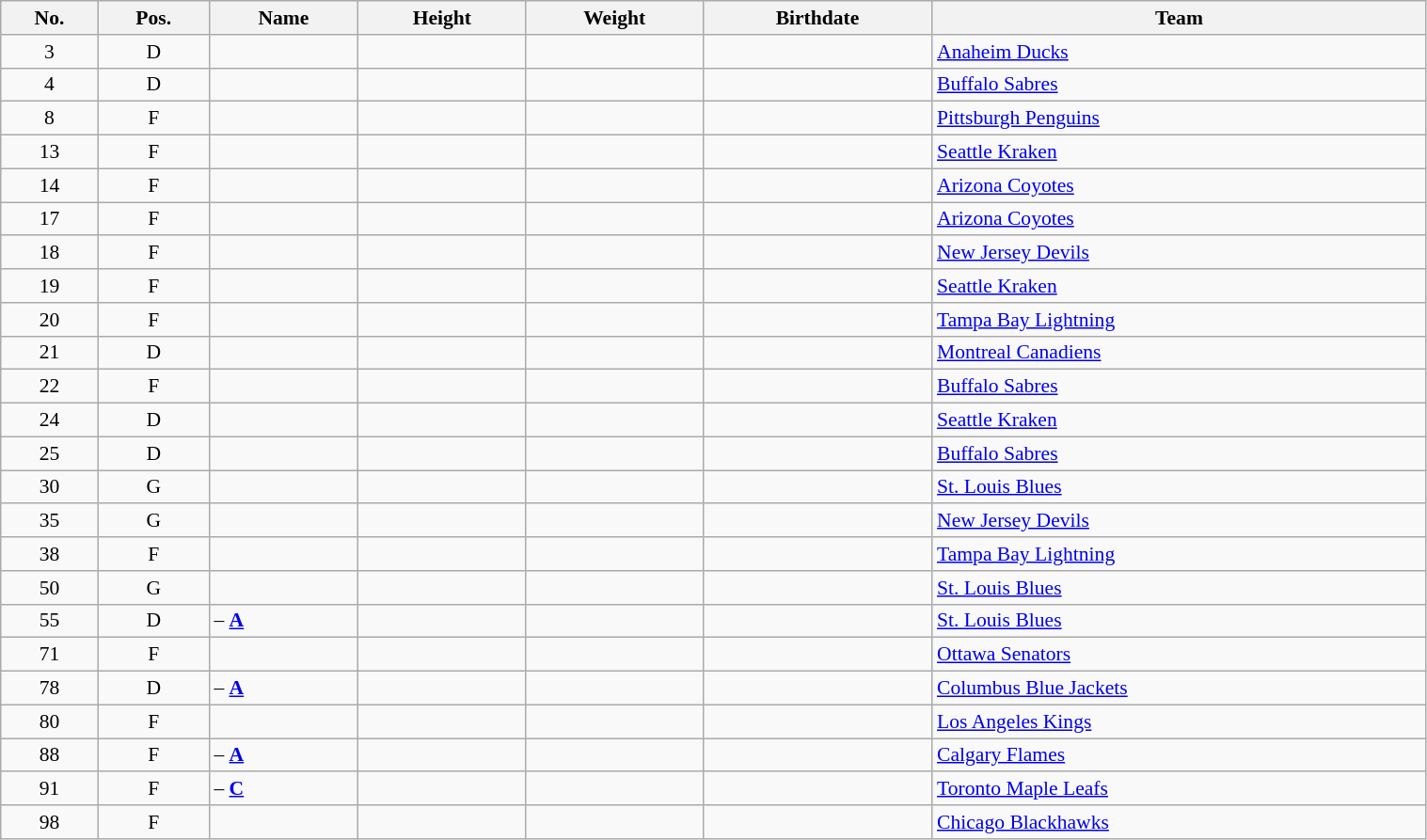<table width="80%" class="wikitable sortable" style="font-size: 90%; text-align: center;">
<tr>
<th>No.</th>
<th>Pos.</th>
<th>Name</th>
<th>Height</th>
<th>Weight</th>
<th>Birthdate</th>
<th>Team</th>
</tr>
<tr>
<td>3</td>
<td>D</td>
<td align=left></td>
<td></td>
<td></td>
<td></td>
<td style="text-align:left;"> <a href='#'>Anaheim Ducks</a></td>
</tr>
<tr>
<td>4</td>
<td>D</td>
<td align=left></td>
<td></td>
<td></td>
<td></td>
<td style="text-align:left;"> <a href='#'>Buffalo Sabres</a></td>
</tr>
<tr>
<td>8</td>
<td>F</td>
<td align=left></td>
<td></td>
<td></td>
<td></td>
<td style="text-align:left;"> <a href='#'>Pittsburgh Penguins</a></td>
</tr>
<tr>
<td>13</td>
<td>F</td>
<td align=left></td>
<td></td>
<td></td>
<td></td>
<td style="text-align:left;"> <a href='#'>Seattle Kraken</a></td>
</tr>
<tr>
<td>14</td>
<td>F</td>
<td align=left></td>
<td></td>
<td></td>
<td></td>
<td style="text-align:left;"> <a href='#'>Arizona Coyotes</a></td>
</tr>
<tr>
<td>17</td>
<td>F</td>
<td align=left></td>
<td></td>
<td></td>
<td></td>
<td style="text-align:left;"> <a href='#'>Arizona Coyotes</a></td>
</tr>
<tr>
<td>18</td>
<td>F</td>
<td align=left></td>
<td></td>
<td></td>
<td></td>
<td style="text-align:left;"> <a href='#'>New Jersey Devils</a></td>
</tr>
<tr>
<td>19</td>
<td>F</td>
<td align=left></td>
<td></td>
<td></td>
<td></td>
<td style="text-align:left;"> <a href='#'>Seattle Kraken</a></td>
</tr>
<tr>
<td>20</td>
<td>F</td>
<td align=left></td>
<td></td>
<td></td>
<td></td>
<td style="text-align:left;"> <a href='#'>Tampa Bay Lightning</a></td>
</tr>
<tr>
<td>21</td>
<td>D</td>
<td align=left></td>
<td></td>
<td></td>
<td></td>
<td style="text-align:left;"> <a href='#'>Montreal Canadiens</a></td>
</tr>
<tr>
<td>22</td>
<td>F</td>
<td align=left></td>
<td></td>
<td></td>
<td></td>
<td style="text-align:left;"> <a href='#'>Buffalo Sabres</a></td>
</tr>
<tr>
<td>24</td>
<td>D</td>
<td align=left></td>
<td></td>
<td></td>
<td></td>
<td style="text-align:left;"> <a href='#'>Seattle Kraken</a></td>
</tr>
<tr>
<td>25</td>
<td>D</td>
<td align=left></td>
<td></td>
<td></td>
<td></td>
<td style="text-align:left;"> <a href='#'>Buffalo Sabres</a></td>
</tr>
<tr>
<td>30</td>
<td>G</td>
<td align=left></td>
<td></td>
<td></td>
<td></td>
<td style="text-align:left;"> <a href='#'>St. Louis Blues</a></td>
</tr>
<tr>
<td>35</td>
<td>G</td>
<td align=left></td>
<td></td>
<td></td>
<td></td>
<td style="text-align:left;"> <a href='#'>New Jersey Devils</a></td>
</tr>
<tr>
<td>38</td>
<td>F</td>
<td align=left></td>
<td></td>
<td></td>
<td></td>
<td style="text-align:left;"> <a href='#'>Tampa Bay Lightning</a></td>
</tr>
<tr>
<td>50</td>
<td>G</td>
<td align=left></td>
<td></td>
<td></td>
<td></td>
<td style="text-align:left;"> <a href='#'>St. Louis Blues</a></td>
</tr>
<tr>
<td>55</td>
<td>D</td>
<td align=left> – <strong><a href='#'>A</a></strong></td>
<td></td>
<td></td>
<td></td>
<td style="text-align:left;"> <a href='#'>St. Louis Blues</a></td>
</tr>
<tr>
<td>71</td>
<td>F</td>
<td align=left></td>
<td></td>
<td></td>
<td></td>
<td style="text-align:left;"> <a href='#'>Ottawa Senators</a></td>
</tr>
<tr>
<td>78</td>
<td>D</td>
<td align=left> – <strong><a href='#'>A</a></strong></td>
<td></td>
<td></td>
<td></td>
<td style="text-align:left;"> <a href='#'>Columbus Blue Jackets</a></td>
</tr>
<tr>
<td>80</td>
<td>F</td>
<td align=left></td>
<td></td>
<td></td>
<td></td>
<td style="text-align:left;"> <a href='#'>Los Angeles Kings</a></td>
</tr>
<tr>
<td>88</td>
<td>F</td>
<td align=left> – <strong><a href='#'>A</a></strong></td>
<td></td>
<td></td>
<td></td>
<td style="text-align:left;"> <a href='#'>Calgary Flames</a></td>
</tr>
<tr>
<td>91</td>
<td>F</td>
<td align=left> – <strong><a href='#'>C</a></strong></td>
<td></td>
<td></td>
<td></td>
<td style="text-align:left;"> <a href='#'>Toronto Maple Leafs</a></td>
</tr>
<tr>
<td>98</td>
<td>F</td>
<td align=left></td>
<td></td>
<td></td>
<td></td>
<td style="text-align:left;"> <a href='#'>Chicago Blackhawks</a></td>
</tr>
</table>
